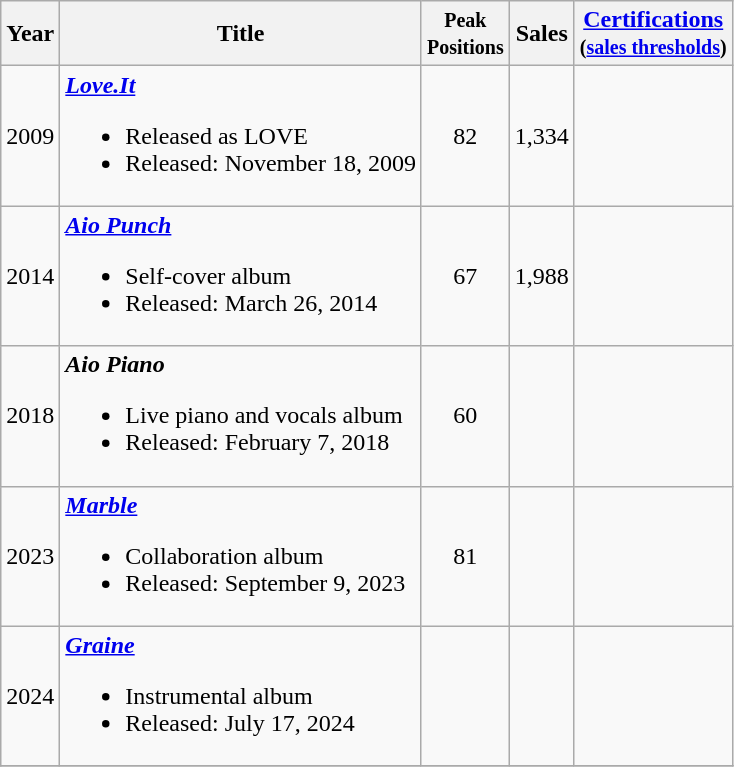<table class="wikitable">
<tr>
<th>Year</th>
<th>Title</th>
<th style="width:2.5em;"><small>Peak Positions</small></th>
<th>Sales</th>
<th><a href='#'>Certifications</a><br><small>(<a href='#'>sales thresholds</a>)</small></th>
</tr>
<tr>
<td rowspan="1">2009</td>
<td><strong><em><a href='#'>Love.It</a></em></strong><br><ul><li>Released as LOVE</li><li>Released: November 18, 2009</li></ul></td>
<td align="center">82</td>
<td align="center">1,334</td>
<td align="center"></td>
</tr>
<tr>
<td rowspan="1">2014</td>
<td><strong><em><a href='#'>Aio Punch</a></em></strong><br><ul><li>Self-cover album</li><li>Released: March 26, 2014</li></ul></td>
<td align="center">67</td>
<td align="center">1,988</td>
<td align="center"></td>
</tr>
<tr>
<td>2018</td>
<td><strong><em>Aio Piano</em></strong><br><ul><li>Live piano and vocals album</li><li>Released: February 7, 2018</li></ul></td>
<td align="center">60</td>
<td align="center"></td>
<td align="center"></td>
</tr>
<tr>
<td>2023</td>
<td><strong><em><a href='#'>Marble</a></em></strong><br><ul><li>Collaboration album</li><li>Released: September 9, 2023</li></ul></td>
<td align="center">81</td>
<td align="center"></td>
<td align="center"></td>
</tr>
<tr>
<td>2024</td>
<td><strong><em><a href='#'>Graine</a></em></strong><br><ul><li>Instrumental album</li><li>Released: July 17, 2024</li></ul></td>
<td align="center"></td>
<td align="center"></td>
<td align="center"></td>
</tr>
<tr>
</tr>
</table>
